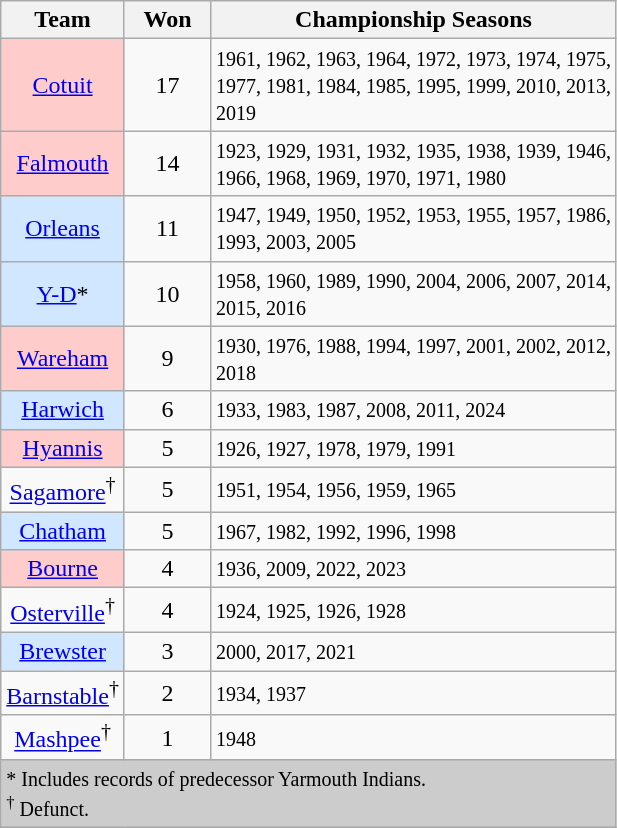<table class="wikitable" style="display: inline-table; text-align:center">
<tr>
<th>Team</th>
<th scope="col" style="width: 50px;">Won</th>
<th>Championship Seasons</th>
</tr>
<tr>
<td bgcolor=#ffcccc><a href='#'>Cotuit</a></td>
<td>17</td>
<td style="text-align:left"><small>1961, 1962, 1963, 1964, 1972, 1973, 1974, 1975,<br>1977, 1981, 1984, 1985, 1995, 1999, 2010, 2013,<br>2019</small></td>
</tr>
<tr>
<td bgcolor=#ffcccc><a href='#'>Falmouth</a></td>
<td>14</td>
<td style="text-align:left"><small>1923, 1929, 1931, 1932, 1935, 1938, 1939, 1946,<br>1966, 1968, 1969, 1970, 1971, 1980</small></td>
</tr>
<tr>
<td bgcolor=#D0E7FF><a href='#'>Orleans</a></td>
<td>11</td>
<td style="text-align:left"><small>1947, 1949, 1950, 1952, 1953, 1955, 1957, 1986,<br>1993, 2003, 2005</small></td>
</tr>
<tr>
<td bgcolor=#D0E7FF><a href='#'>Y-D</a>*</td>
<td>10</td>
<td style="text-align:left"><small>1958, 1960, 1989, 1990, 2004, 2006, 2007, 2014,<br>2015, 2016</small></td>
</tr>
<tr>
<td bgcolor=#ffcccc><a href='#'>Wareham</a></td>
<td>9</td>
<td style="text-align:left"><small>1930, 1976, 1988, 1994, 1997, 2001, 2002, 2012,<br>2018</small></td>
</tr>
<tr>
<td bgcolor=#D0E7FF><a href='#'>Harwich</a></td>
<td>6</td>
<td style="text-align:left"><small>1933, 1983, 1987, 2008, 2011, 2024</small></td>
</tr>
<tr>
<td bgcolor=#ffcccc><a href='#'>Hyannis</a></td>
<td>5</td>
<td style="text-align:left"><small>1926, 1927, 1978, 1979, 1991</small></td>
</tr>
<tr>
<td><a href='#'>Sagamore</a><sup>†</sup></td>
<td>5</td>
<td style="text-align:left"><small>1951, 1954, 1956, 1959, 1965</small></td>
</tr>
<tr>
<td bgcolor=#D0E7FF><a href='#'>Chatham</a></td>
<td>5</td>
<td style="text-align:left"><small>1967, 1982, 1992, 1996, 1998</small></td>
</tr>
<tr>
<td bgcolor=#ffcccc><a href='#'>Bourne</a></td>
<td>4</td>
<td style="text-align:left"><small>1936, 2009, 2022, 2023</small></td>
</tr>
<tr>
<td><a href='#'>Osterville</a><sup>†</sup></td>
<td>4</td>
<td style="text-align:left"><small>1924, 1925, 1926, 1928</small></td>
</tr>
<tr>
<td bgcolor=#D0E7FF><a href='#'>Brewster</a></td>
<td>3</td>
<td style="text-align:left"><small>2000, 2017, 2021</small></td>
</tr>
<tr>
<td><a href='#'>Barnstable</a><sup>†</sup></td>
<td>2</td>
<td style="text-align:left"><small>1934, 1937</small></td>
</tr>
<tr>
<td><a href='#'>Mashpee</a><sup>†</sup></td>
<td>1</td>
<td style="text-align:left"><small>1948</small></td>
</tr>
<tr>
<td colspan="3" align="left" bgcolor=#cccccc><small>* Includes records of predecessor Yarmouth Indians.<br><sup>†</sup> Defunct.</small></td>
</tr>
<tr>
</tr>
</table>
